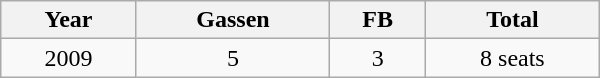<table class="wikitable" width="400">
<tr>
<th>Year</th>
<th>Gassen</th>
<th>FB</th>
<th>Total</th>
</tr>
<tr align="center">
<td>2009</td>
<td>5</td>
<td>3</td>
<td>8 seats</td>
</tr>
</table>
